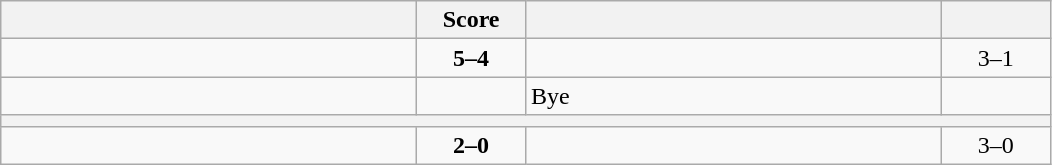<table class="wikitable" style="text-align: center; ">
<tr>
<th align="right" width="270"></th>
<th width="65">Score</th>
<th align="left" width="270"></th>
<th width="65"></th>
</tr>
<tr>
<td align="left"><strong></strong></td>
<td><strong>5–4</strong></td>
<td align="left"></td>
<td>3–1 <strong></strong></td>
</tr>
<tr>
<td align="left"><strong></strong></td>
<td></td>
<td align="left">Bye</td>
<td></td>
</tr>
<tr>
<th colspan="4"></th>
</tr>
<tr>
<td align="left"><strong></strong></td>
<td><strong>2–0</strong></td>
<td align="left"></td>
<td>3–0 <strong></strong></td>
</tr>
</table>
